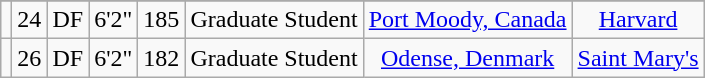<table class="wikitable sortable" border="1" style="text-align:center;">
<tr align=center>
</tr>
<tr>
<td></td>
<td>24</td>
<td>DF</td>
<td>6'2"</td>
<td>185</td>
<td>Graduate Student</td>
<td><a href='#'>Port Moody, Canada</a></td>
<td><a href='#'>Harvard</a></td>
</tr>
<tr>
<td></td>
<td>26</td>
<td>DF</td>
<td>6'2"</td>
<td>182</td>
<td>Graduate Student</td>
<td><a href='#'>Odense, Denmark</a></td>
<td><a href='#'>Saint Mary's</a></td>
</tr>
</table>
